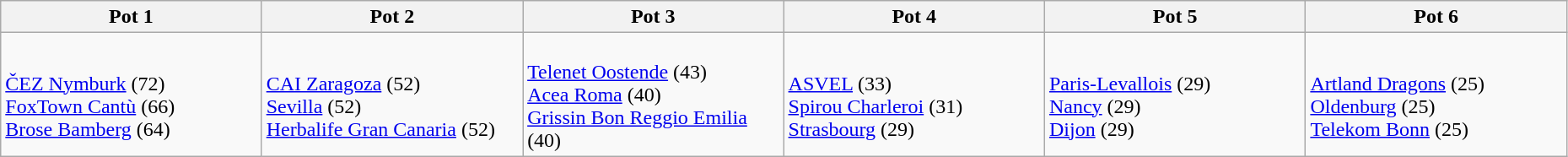<table class="wikitable" style="width:98%;">
<tr>
<th width=16%><strong>Pot 1</strong></th>
<th width=16%><strong>Pot 2</strong></th>
<th width=16%><strong>Pot 3</strong></th>
<th width=16%><strong>Pot 4</strong></th>
<th width=16%><strong>Pot 5</strong></th>
<th width=16%><strong>Pot 6</strong></th>
</tr>
<tr>
<td><br> <a href='#'>ČEZ Nymburk</a> (72)<br>
 <a href='#'>FoxTown Cantù</a> (66)<br>
 <a href='#'>Brose Bamberg</a> (64)<br></td>
<td><br> <a href='#'>CAI Zaragoza</a> (52)<br>
 <a href='#'>Sevilla</a> (52)<br>
 <a href='#'>Herbalife Gran Canaria</a> (52)<br></td>
<td><br> <a href='#'>Telenet Oostende</a> (43)<br>
 <a href='#'>Acea Roma</a> (40)<br>
 <a href='#'>Grissin Bon Reggio Emilia</a> (40)<br></td>
<td><br> <a href='#'>ASVEL</a> (33)<br>
 <a href='#'>Spirou Charleroi</a> (31)<br>
 <a href='#'>Strasbourg</a> (29)<br></td>
<td><br> <a href='#'>Paris-Levallois</a> (29)<br>
 <a href='#'>Nancy</a> (29)<br>
 <a href='#'>Dijon</a> (29)<br></td>
<td><br> <a href='#'>Artland Dragons</a> (25)<br>
 <a href='#'>Oldenburg</a> (25)<br>
 <a href='#'>Telekom Bonn</a> (25)</td>
</tr>
</table>
